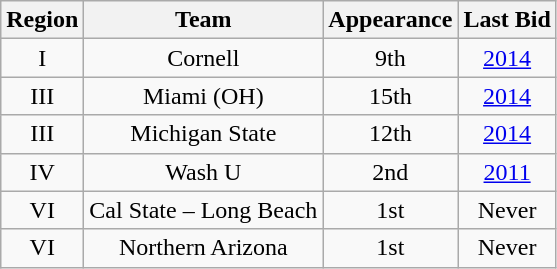<table class="wikitable sortable" style="text-align:center">
<tr>
<th>Region</th>
<th>Team</th>
<th>Appearance</th>
<th>Last Bid</th>
</tr>
<tr>
<td>I</td>
<td>Cornell</td>
<td>9th</td>
<td><a href='#'>2014</a></td>
</tr>
<tr>
<td>III</td>
<td>Miami (OH)</td>
<td>15th</td>
<td><a href='#'>2014</a></td>
</tr>
<tr>
<td>III</td>
<td>Michigan State</td>
<td>12th</td>
<td><a href='#'>2014</a></td>
</tr>
<tr>
<td>IV</td>
<td>Wash U</td>
<td>2nd</td>
<td><a href='#'>2011</a></td>
</tr>
<tr>
<td>VI</td>
<td>Cal State – Long Beach</td>
<td>1st</td>
<td>Never</td>
</tr>
<tr>
<td>VI</td>
<td>Northern Arizona</td>
<td>1st</td>
<td>Never</td>
</tr>
</table>
